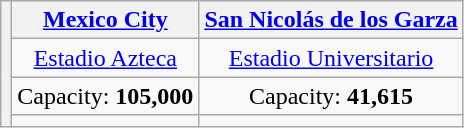<table class="wikitable" style="text-align:center">
<tr>
<th rowspan="4"></th>
<th><a href='#'>Mexico City</a></th>
<th><a href='#'>San Nicolás de los Garza</a></th>
</tr>
<tr>
<td><a href='#'>Estadio Azteca</a></td>
<td><a href='#'>Estadio Universitario</a></td>
</tr>
<tr>
<td>Capacity: <strong>105,000</strong></td>
<td>Capacity: <strong>41,615</strong></td>
</tr>
<tr>
<td></td>
<td></td>
</tr>
</table>
